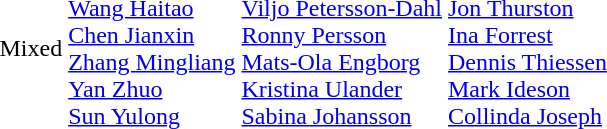<table>
<tr>
<td>Mixed</td>
<td><br><a href='#'>Wang Haitao</a><br><a href='#'>Chen Jianxin</a><br><a href='#'>Zhang Mingliang</a><br><a href='#'>Yan Zhuo</a><br><a href='#'>Sun Yulong</a></td>
<td><br><a href='#'>Viljo Petersson-Dahl</a><br><a href='#'>Ronny Persson</a><br><a href='#'>Mats-Ola Engborg</a><br><a href='#'>Kristina Ulander</a><br><a href='#'>Sabina Johansson</a></td>
<td><br><a href='#'>Jon Thurston</a><br><a href='#'>Ina Forrest</a><br><a href='#'>Dennis Thiessen</a><br><a href='#'>Mark Ideson</a><br><a href='#'>Collinda Joseph</a></td>
</tr>
</table>
